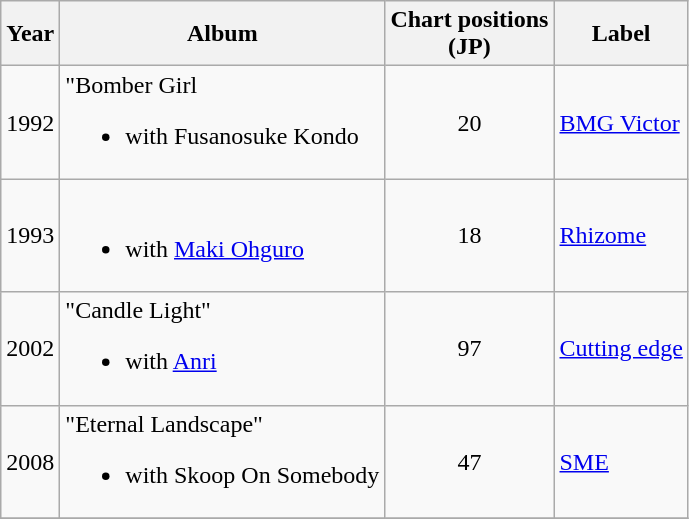<table class="wikitable">
<tr>
<th>Year</th>
<th>Album</th>
<th>Chart positions<br>(JP)</th>
<th>Label</th>
</tr>
<tr>
<td>1992</td>
<td>"Bomber Girl<br><ul><li>with Fusanosuke Kondo</li></ul></td>
<td align="center">20</td>
<td><a href='#'>BMG Victor</a></td>
</tr>
<tr>
<td>1993</td>
<td><br><ul><li>with <a href='#'>Maki Ohguro</a></li></ul></td>
<td align="center">18</td>
<td><a href='#'>Rhizome</a></td>
</tr>
<tr>
<td>2002</td>
<td>"Candle Light"<br><ul><li>with <a href='#'>Anri</a></li></ul></td>
<td align="center">97</td>
<td><a href='#'>Cutting edge</a></td>
</tr>
<tr>
<td>2008</td>
<td>"Eternal Landscape"<br><ul><li>with Skoop On Somebody</li></ul></td>
<td align="center">47</td>
<td><a href='#'>SME</a></td>
</tr>
<tr>
</tr>
</table>
